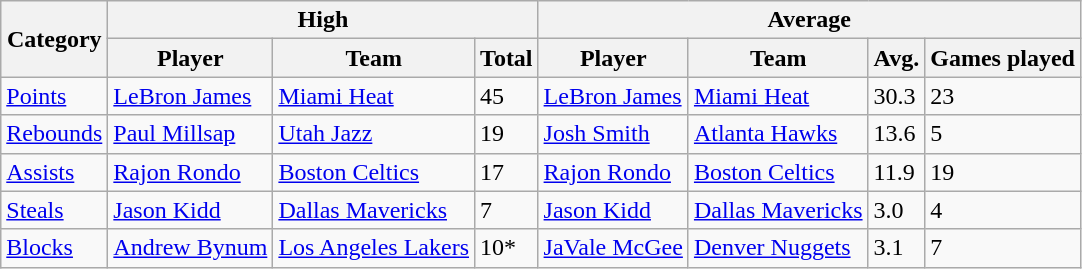<table class=wikitable style="text-align:left;">
<tr>
<th rowspan=2>Category</th>
<th colspan=3>High</th>
<th colspan=4>Average</th>
</tr>
<tr>
<th>Player</th>
<th>Team</th>
<th>Total</th>
<th>Player</th>
<th>Team</th>
<th>Avg.</th>
<th>Games played</th>
</tr>
<tr>
<td><a href='#'>Points</a></td>
<td><a href='#'>LeBron James</a></td>
<td><a href='#'>Miami Heat</a></td>
<td>45</td>
<td><a href='#'>LeBron James</a></td>
<td><a href='#'>Miami Heat</a></td>
<td>30.3</td>
<td>23</td>
</tr>
<tr>
<td><a href='#'>Rebounds</a></td>
<td><a href='#'>Paul Millsap</a></td>
<td><a href='#'>Utah Jazz</a></td>
<td>19</td>
<td><a href='#'>Josh Smith</a></td>
<td><a href='#'>Atlanta Hawks</a></td>
<td>13.6</td>
<td>5</td>
</tr>
<tr>
<td><a href='#'>Assists</a></td>
<td><a href='#'>Rajon Rondo</a></td>
<td><a href='#'>Boston Celtics</a></td>
<td>17</td>
<td><a href='#'>Rajon Rondo</a></td>
<td><a href='#'>Boston Celtics</a></td>
<td>11.9</td>
<td>19</td>
</tr>
<tr>
<td><a href='#'>Steals</a></td>
<td><a href='#'>Jason Kidd</a></td>
<td><a href='#'>Dallas Mavericks</a></td>
<td>7</td>
<td><a href='#'>Jason Kidd</a></td>
<td><a href='#'>Dallas Mavericks</a></td>
<td>3.0</td>
<td>4</td>
</tr>
<tr>
<td><a href='#'>Blocks</a></td>
<td><a href='#'>Andrew Bynum</a></td>
<td><a href='#'>Los Angeles Lakers</a></td>
<td>10*</td>
<td><a href='#'>JaVale McGee</a></td>
<td><a href='#'>Denver Nuggets</a></td>
<td>3.1</td>
<td>7</td>
</tr>
</table>
